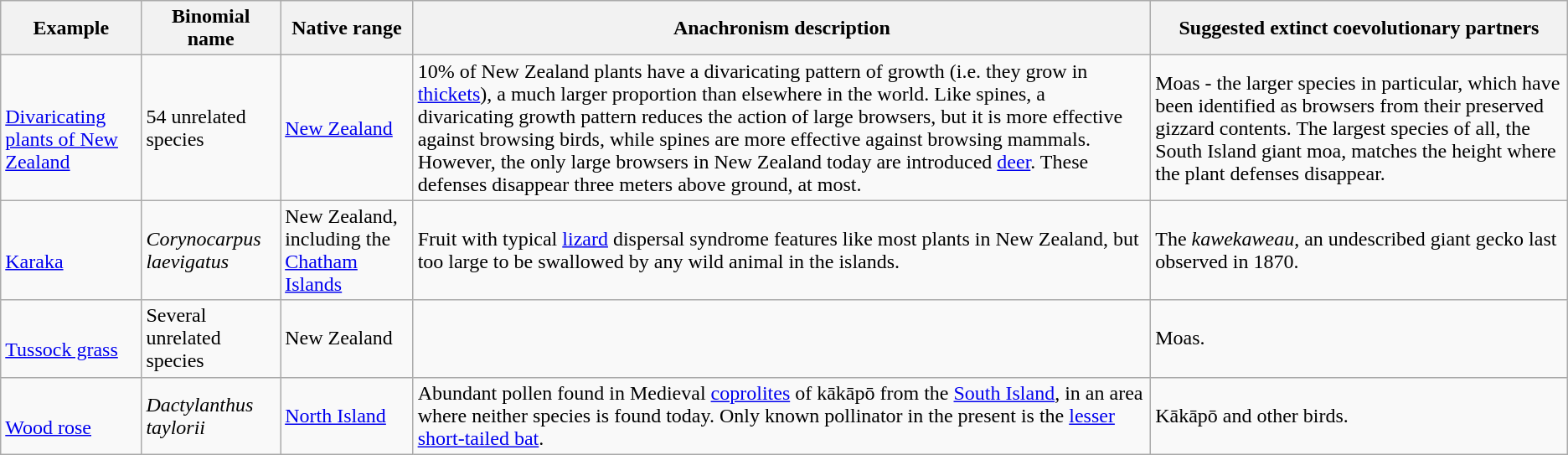<table class=wikitable>
<tr>
<th>Example</th>
<th>Binomial name</th>
<th>Native range</th>
<th>Anachronism description</th>
<th>Suggested extinct coevolutionary partners</th>
</tr>
<tr>
<td><br><a href='#'>Divaricating</a> <a href='#'>plants of New Zealand</a></td>
<td>54 unrelated species</td>
<td><a href='#'>New Zealand</a></td>
<td>10% of New Zealand plants have a divaricating pattern of growth (i.e. they grow in <a href='#'>thickets</a>), a much larger proportion than elsewhere in the world. Like spines, a divaricating growth pattern reduces the action of large browsers, but it is more effective against browsing birds, while spines are more effective against browsing mammals. However, the only large browsers in New Zealand today are introduced <a href='#'>deer</a>. These defenses disappear three meters above ground, at most.</td>
<td>Moas - the larger species in particular, which have been identified as browsers from their preserved gizzard contents. The largest species of all, the South Island giant moa, matches the height where the plant defenses disappear.</td>
</tr>
<tr>
<td><br><a href='#'>Karaka</a></td>
<td><em>Corynocarpus laevigatus</em></td>
<td>New Zealand, including the <a href='#'>Chatham Islands</a></td>
<td>Fruit with typical <a href='#'>lizard</a> dispersal syndrome features like most plants in New Zealand, but too large to be swallowed by any wild animal in the islands.</td>
<td>The <em>kawekaweau</em>, an undescribed giant gecko last observed in 1870.</td>
</tr>
<tr>
<td><br><a href='#'>Tussock grass</a></td>
<td>Several unrelated species</td>
<td>New Zealand</td>
<td></td>
<td>Moas.</td>
</tr>
<tr>
<td><br><a href='#'>Wood rose</a></td>
<td><em>Dactylanthus taylorii</em></td>
<td><a href='#'>North Island</a></td>
<td>Abundant pollen found in Medieval <a href='#'>coprolites</a> of kākāpō from the <a href='#'>South Island</a>, in an area where neither species is found today. Only known pollinator in the present is the <a href='#'>lesser short-tailed bat</a>.</td>
<td>Kākāpō and other birds.</td>
</tr>
</table>
